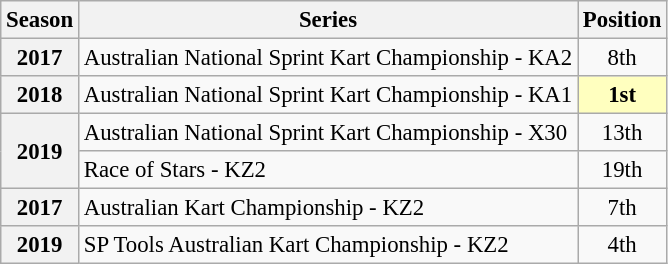<table class="wikitable" style="font-size: 95%; text-align:center">
<tr>
<th>Season</th>
<th>Series</th>
<th>Position</th>
</tr>
<tr>
<th>2017</th>
<td align="left">Australian National Sprint Kart Championship - KA2</td>
<td>8th</td>
</tr>
<tr>
<th>2018</th>
<td align="left">Australian National Sprint Kart Championship - KA1</td>
<td align="center" style="background: #ffffbf"><strong>1st</strong></td>
</tr>
<tr>
<th rowspan=2>2019</th>
<td align="left">Australian National Sprint Kart Championship - X30</td>
<td>13th</td>
</tr>
<tr>
<td align="left">Race of Stars - KZ2</td>
<td>19th</td>
</tr>
<tr>
<th>2017</th>
<td align="left">Australian Kart Championship - KZ2</td>
<td>7th</td>
</tr>
<tr>
<th>2019</th>
<td align="left">SP Tools Australian Kart Championship - KZ2</td>
<td>4th</td>
</tr>
</table>
